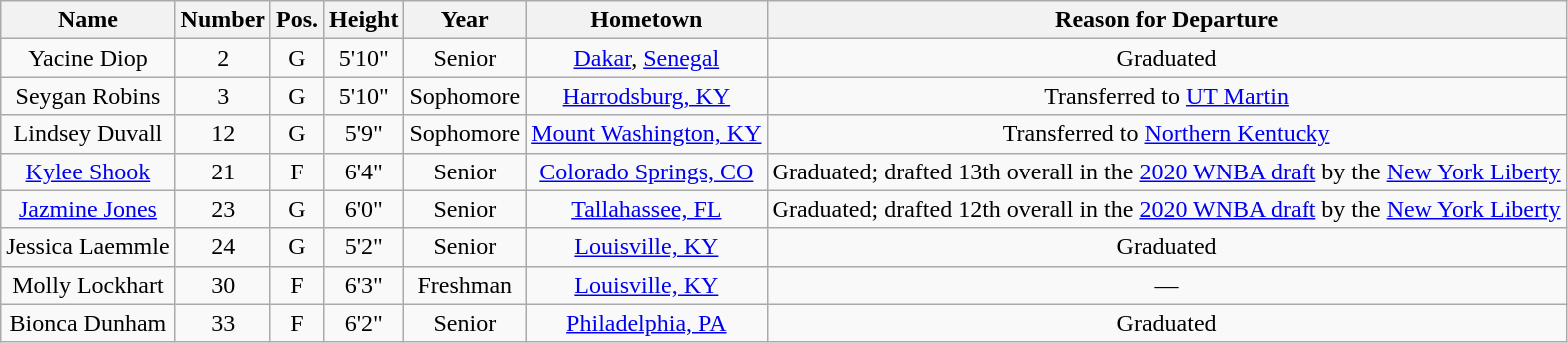<table class="wikitable sortable" border="1" style="text-align: center;">
<tr>
<th>Name</th>
<th>Number</th>
<th>Pos.</th>
<th>Height</th>
<th>Year</th>
<th>Hometown</th>
<th class="unsortable">Reason for Departure</th>
</tr>
<tr>
<td>Yacine Diop</td>
<td>2</td>
<td>G</td>
<td>5'10"</td>
<td> Senior</td>
<td><a href='#'>Dakar</a>, <a href='#'>Senegal</a></td>
<td>Graduated</td>
</tr>
<tr>
<td>Seygan Robins</td>
<td>3</td>
<td>G</td>
<td>5'10"</td>
<td>Sophomore</td>
<td><a href='#'>Harrodsburg, KY</a></td>
<td>Transferred to <a href='#'>UT Martin</a></td>
</tr>
<tr>
<td>Lindsey Duvall</td>
<td>12</td>
<td>G</td>
<td>5'9"</td>
<td> Sophomore</td>
<td><a href='#'>Mount Washington, KY</a></td>
<td>Transferred to <a href='#'>Northern Kentucky</a></td>
</tr>
<tr>
<td><a href='#'>Kylee Shook</a></td>
<td>21</td>
<td>F</td>
<td>6'4"</td>
<td>Senior</td>
<td><a href='#'>Colorado Springs, CO</a></td>
<td>Graduated; drafted 13th overall in the <a href='#'>2020 WNBA draft</a> by the <a href='#'>New York Liberty</a></td>
</tr>
<tr>
<td><a href='#'>Jazmine Jones</a></td>
<td>23</td>
<td>G</td>
<td>6'0"</td>
<td>Senior</td>
<td><a href='#'>Tallahassee, FL</a></td>
<td>Graduated; drafted 12th overall in the <a href='#'>2020 WNBA draft</a> by the <a href='#'>New York Liberty</a></td>
</tr>
<tr>
<td>Jessica Laemmle</td>
<td>24</td>
<td>G</td>
<td>5'2"</td>
<td>Senior</td>
<td><a href='#'>Louisville, KY</a></td>
<td>Graduated</td>
</tr>
<tr>
<td>Molly Lockhart</td>
<td>30</td>
<td>F</td>
<td>6'3"</td>
<td> Freshman</td>
<td><a href='#'>Louisville, KY</a></td>
<td>—</td>
</tr>
<tr>
<td>Bionca Dunham</td>
<td>33</td>
<td>F</td>
<td>6'2"</td>
<td>Senior</td>
<td><a href='#'>Philadelphia, PA</a></td>
<td>Graduated</td>
</tr>
</table>
